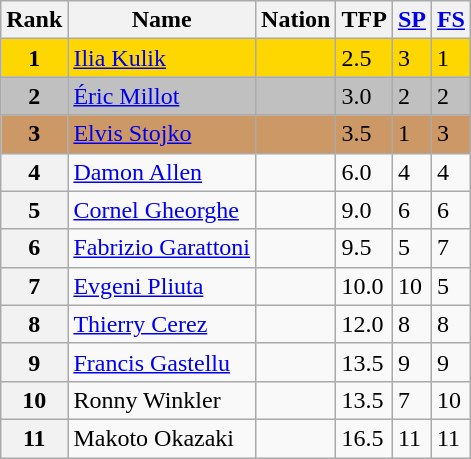<table class="wikitable sortable">
<tr>
<th>Rank</th>
<th>Name</th>
<th>Nation</th>
<th>TFP</th>
<th><a href='#'>SP</a></th>
<th><a href='#'>FS</a></th>
</tr>
<tr bgcolor="gold">
<td align="center"><strong>1</strong></td>
<td><a href='#'>Ilia Kulik</a></td>
<td></td>
<td>2.5</td>
<td>3</td>
<td>1</td>
</tr>
<tr bgcolor="silver">
<td align="center"><strong>2</strong></td>
<td><a href='#'>Éric Millot</a></td>
<td></td>
<td>3.0</td>
<td>2</td>
<td>2</td>
</tr>
<tr bgcolor="cc9966">
<td align="center"><strong>3</strong></td>
<td><a href='#'>Elvis Stojko</a></td>
<td></td>
<td>3.5</td>
<td>1</td>
<td>3</td>
</tr>
<tr>
<th>4</th>
<td><a href='#'>Damon Allen</a></td>
<td></td>
<td>6.0</td>
<td>4</td>
<td>4</td>
</tr>
<tr>
<th>5</th>
<td><a href='#'>Cornel Gheorghe</a></td>
<td></td>
<td>9.0</td>
<td>6</td>
<td>6</td>
</tr>
<tr>
<th>6</th>
<td><a href='#'>Fabrizio Garattoni</a></td>
<td></td>
<td>9.5</td>
<td>5</td>
<td>7</td>
</tr>
<tr>
<th>7</th>
<td><a href='#'>Evgeni Pliuta</a></td>
<td></td>
<td>10.0</td>
<td>10</td>
<td>5</td>
</tr>
<tr>
<th>8</th>
<td><a href='#'>Thierry Cerez</a></td>
<td></td>
<td>12.0</td>
<td>8</td>
<td>8</td>
</tr>
<tr>
<th>9</th>
<td><a href='#'>Francis Gastellu</a></td>
<td></td>
<td>13.5</td>
<td>9</td>
<td>9</td>
</tr>
<tr>
<th>10</th>
<td>Ronny Winkler</td>
<td></td>
<td>13.5</td>
<td>7</td>
<td>10</td>
</tr>
<tr>
<th>11</th>
<td>Makoto Okazaki</td>
<td></td>
<td>16.5</td>
<td>11</td>
<td>11</td>
</tr>
</table>
